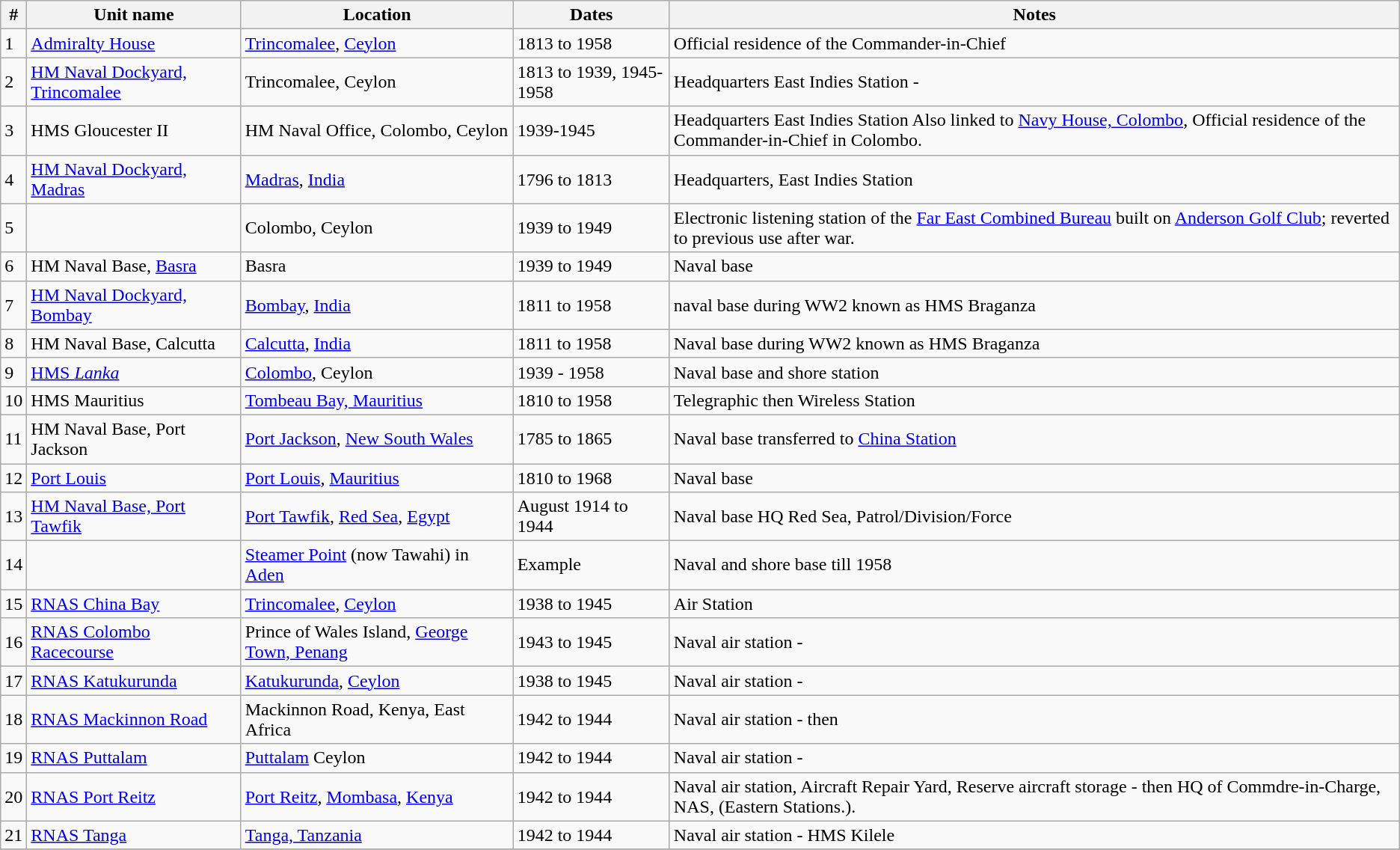<table class="wikitable">
<tr>
<th>#</th>
<th>Unit name</th>
<th>Location</th>
<th>Dates</th>
<th>Notes</th>
</tr>
<tr>
<td>1</td>
<td><a href='#'>Admiralty House</a></td>
<td><a href='#'>Trincomalee</a>, <a href='#'>Ceylon</a></td>
<td>1813 to 1958</td>
<td>Official residence of the Commander-in-Chief</td>
</tr>
<tr>
<td>2</td>
<td><a href='#'>HM Naval Dockyard, Trincomalee</a></td>
<td>Trincomalee, Ceylon</td>
<td>1813 to 1939, 1945-1958</td>
<td>Headquarters East Indies Station - </td>
</tr>
<tr>
<td>3</td>
<td>HMS Gloucester II</td>
<td>HM Naval Office, Colombo, Ceylon</td>
<td>1939-1945</td>
<td>Headquarters East Indies Station  Also linked to <a href='#'>Navy House, Colombo</a>, Official residence of the Commander-in-Chief in Colombo.</td>
</tr>
<tr>
<td>4</td>
<td><a href='#'>HM Naval Dockyard, Madras</a></td>
<td><a href='#'>Madras</a>, <a href='#'>India</a></td>
<td>1796 to 1813</td>
<td>Headquarters, East Indies Station </td>
</tr>
<tr>
<td>5</td>
<td></td>
<td>Colombo, Ceylon</td>
<td>1939  to 1949</td>
<td>Electronic listening station of the <a href='#'>Far East Combined Bureau</a> built on <a href='#'>Anderson Golf Club</a>; reverted to previous use after war.</td>
</tr>
<tr>
<td>6</td>
<td>HM Naval Base, <a href='#'>Basra</a></td>
<td>Basra</td>
<td>1939  to 1949</td>
<td>Naval base</td>
</tr>
<tr>
<td>7</td>
<td><a href='#'>HM Naval Dockyard, Bombay</a></td>
<td><a href='#'>Bombay</a>, <a href='#'>India</a></td>
<td>1811 to 1958</td>
<td>naval base during WW2 known as HMS Braganza</td>
</tr>
<tr>
<td>8</td>
<td>HM Naval Base, Calcutta</td>
<td><a href='#'>Calcutta</a>, <a href='#'>India</a></td>
<td>1811 to 1958</td>
<td>Naval base during WW2 known as HMS Braganza</td>
</tr>
<tr>
<td>9</td>
<td><a href='#'>HMS <em>Lanka</em></a></td>
<td><a href='#'>Colombo</a>, Ceylon</td>
<td>1939 - 1958</td>
<td>Naval base and shore station</td>
</tr>
<tr>
<td>10</td>
<td>HMS Mauritius</td>
<td><a href='#'>Tombeau Bay, Mauritius</a></td>
<td>1810  to  1958</td>
<td>Telegraphic then Wireless Station </td>
</tr>
<tr>
<td>11</td>
<td>HM Naval Base, Port Jackson </td>
<td><a href='#'>Port Jackson</a>, <a href='#'>New South Wales</a></td>
<td>1785 to 1865</td>
<td>Naval base transferred to <a href='#'>China Station</a></td>
</tr>
<tr>
<td>12</td>
<td><a href='#'>Port Louis</a></td>
<td><a href='#'>Port Louis</a>, <a href='#'>Mauritius</a></td>
<td>1810 to 1968</td>
<td>Naval base</td>
</tr>
<tr>
<td>13</td>
<td><a href='#'>HM Naval Base, Port Tawfik</a></td>
<td><a href='#'>Port Tawfik</a>, <a href='#'>Red Sea</a>, <a href='#'>Egypt</a></td>
<td>August 1914 to 1944</td>
<td>Naval base HQ Red Sea, Patrol/Division/Force</td>
</tr>
<tr>
<td>14</td>
<td></td>
<td><a href='#'>Steamer Point</a> (now Tawahi) in <a href='#'>Aden</a></td>
<td>Example</td>
<td>Naval and shore base till 1958</td>
</tr>
<tr>
<td>15</td>
<td><a href='#'>RNAS China Bay</a></td>
<td><a href='#'>Trincomalee</a>, <a href='#'>Ceylon</a></td>
<td>1938 to 1945</td>
<td>Air Station </td>
</tr>
<tr>
<td>16</td>
<td><a href='#'>RNAS Colombo Racecourse</a></td>
<td>Prince of Wales Island, <a href='#'>George Town, Penang</a></td>
<td>1943 to 1945</td>
<td>Naval air station - </td>
</tr>
<tr>
<td>17</td>
<td><a href='#'>RNAS Katukurunda</a></td>
<td><a href='#'>Katukurunda</a>, <a href='#'>Ceylon</a></td>
<td>1938 to 1945</td>
<td>Naval air station - </td>
</tr>
<tr>
<td>18</td>
<td><a href='#'>RNAS Mackinnon Road</a></td>
<td>Mackinnon Road, Kenya, East Africa</td>
<td>1942 to 1944</td>
<td>Naval air station -  then </td>
</tr>
<tr>
<td>19</td>
<td><a href='#'>RNAS Puttalam</a></td>
<td><a href='#'>Puttalam</a> Ceylon</td>
<td>1942 to 1944</td>
<td>Naval air station -  </td>
</tr>
<tr>
<td>20</td>
<td><a href='#'>RNAS Port Reitz</a></td>
<td><a href='#'>Port Reitz</a>, <a href='#'>Mombasa</a>, <a href='#'>Kenya</a></td>
<td>1942 to 1944</td>
<td>Naval air station, Aircraft Repair Yard, Reserve aircraft storage -  then  HQ of Commdre-in-Charge, NAS, (Eastern Stations.).</td>
</tr>
<tr>
<td>21</td>
<td><a href='#'>RNAS Tanga</a></td>
<td><a href='#'>Tanga, Tanzania</a></td>
<td>1942 to 1944</td>
<td>Naval air station - HMS Kilele </td>
</tr>
<tr>
</tr>
</table>
